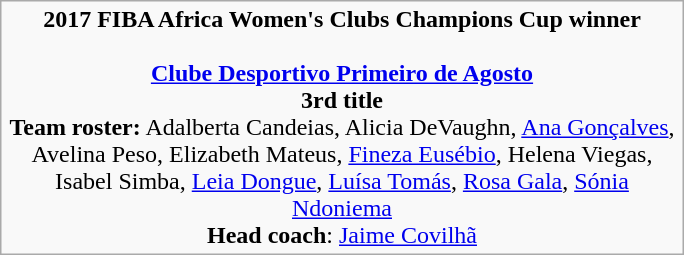<table class="wikitable" width=36% style="text-align:center; margin:auto">
<tr align=center>
<td><strong>2017 FIBA Africa Women's Clubs Champions Cup winner</strong><br><br><strong><a href='#'>Clube Desportivo Primeiro de Agosto</a></strong><br><strong>3rd title</strong><br><strong>Team roster:</strong> Adalberta Candeias, Alicia DeVaughn, <a href='#'>Ana Gonçalves</a>, Avelina Peso, Elizabeth Mateus, <a href='#'>Fineza Eusébio</a>, Helena Viegas, Isabel Simba, <a href='#'>Leia Dongue</a>, <a href='#'>Luísa Tomás</a>, <a href='#'>Rosa Gala</a>, <a href='#'>Sónia Ndoniema</a> <br><strong>Head coach</strong>: <a href='#'>Jaime Covilhã</a></td>
</tr>
</table>
